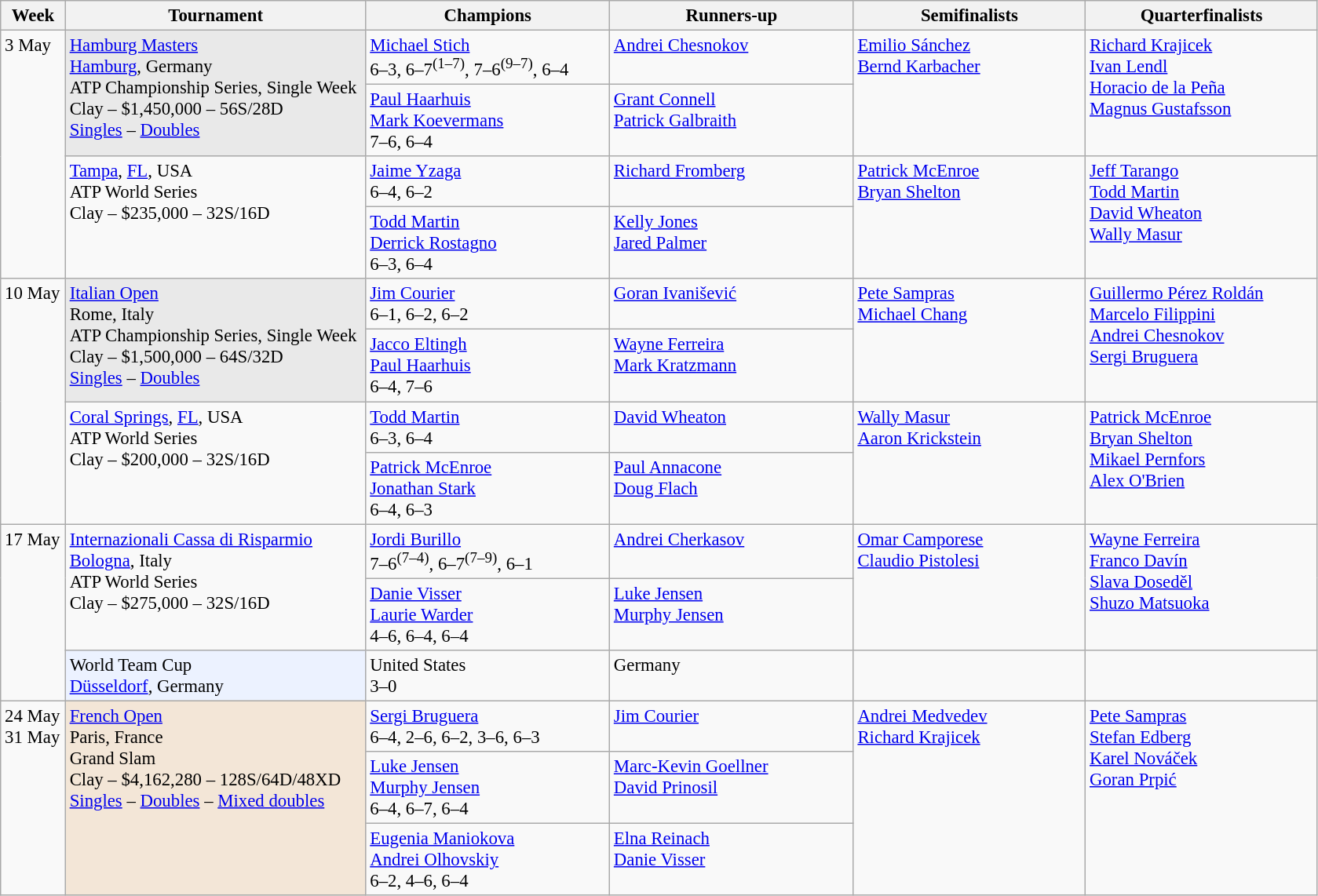<table class=wikitable style=font-size:95%>
<tr>
<th style="width:48px;">Week</th>
<th style="width:248px;">Tournament</th>
<th style="width:200px;">Champions</th>
<th style="width:200px;">Runners-up</th>
<th style="width:190px;">Semifinalists</th>
<th style="width:190px;">Quarterfinalists</th>
</tr>
<tr valign=top>
<td rowspan=4>3 May</td>
<td rowspan=2 bgcolor="E9E9E9"><a href='#'>Hamburg Masters</a><br><a href='#'>Hamburg</a>, Germany<br>ATP Championship Series, Single Week<br>Clay – $1,450,000 – 56S/28D <br> <a href='#'>Singles</a> – <a href='#'>Doubles</a></td>
<td> <a href='#'>Michael Stich</a><br> 6–3, 6–7<sup>(1–7)</sup>, 7–6<sup>(9–7)</sup>, 6–4</td>
<td> <a href='#'>Andrei Chesnokov</a></td>
<td rowspan=2> <a href='#'>Emilio Sánchez</a><br> <a href='#'>Bernd Karbacher</a></td>
<td rowspan=2> <a href='#'>Richard Krajicek</a><br> <a href='#'>Ivan Lendl</a><br> <a href='#'>Horacio de la Peña</a><br> <a href='#'>Magnus Gustafsson</a></td>
</tr>
<tr valign=top>
<td> <a href='#'>Paul Haarhuis</a> <br>  <a href='#'>Mark Koevermans</a><br> 7–6, 6–4</td>
<td> <a href='#'>Grant Connell</a> <br>  <a href='#'>Patrick Galbraith</a></td>
</tr>
<tr valign=top>
<td rowspan=2><a href='#'>Tampa</a>, <a href='#'>FL</a>, USA<br>ATP World Series<br>Clay – $235,000 – 32S/16D</td>
<td> <a href='#'>Jaime Yzaga</a><br> 6–4, 6–2</td>
<td> <a href='#'>Richard Fromberg</a></td>
<td rowspan=2> <a href='#'>Patrick McEnroe</a><br> <a href='#'>Bryan Shelton</a></td>
<td rowspan=2> <a href='#'>Jeff Tarango</a><br> <a href='#'>Todd Martin</a><br> <a href='#'>David Wheaton</a><br> <a href='#'>Wally Masur</a></td>
</tr>
<tr valign=top>
<td> <a href='#'>Todd Martin</a> <br>  <a href='#'>Derrick Rostagno</a><br> 6–3, 6–4</td>
<td> <a href='#'>Kelly Jones</a> <br>  <a href='#'>Jared Palmer</a></td>
</tr>
<tr valign=top>
<td rowspan=4>10 May</td>
<td rowspan=2 bgcolor="E9E9E9"><a href='#'>Italian Open</a><br>Rome, Italy<br>ATP Championship Series, Single Week<br>Clay – $1,500,000 – 64S/32D <br> <a href='#'>Singles</a> – <a href='#'>Doubles</a></td>
<td> <a href='#'>Jim Courier</a><br> 6–1, 6–2, 6–2</td>
<td> <a href='#'>Goran Ivanišević</a></td>
<td rowspan=2> <a href='#'>Pete Sampras</a><br> <a href='#'>Michael Chang</a></td>
<td rowspan=2> <a href='#'>Guillermo Pérez Roldán</a><br> <a href='#'>Marcelo Filippini</a><br> <a href='#'>Andrei Chesnokov</a><br> <a href='#'>Sergi Bruguera</a></td>
</tr>
<tr valign=top>
<td> <a href='#'>Jacco Eltingh</a> <br>  <a href='#'>Paul Haarhuis</a><br> 6–4, 7–6</td>
<td> <a href='#'>Wayne Ferreira</a> <br>  <a href='#'>Mark Kratzmann</a></td>
</tr>
<tr valign=top>
<td rowspan=2><a href='#'>Coral Springs</a>, <a href='#'>FL</a>, USA<br>ATP World Series<br>Clay – $200,000 – 32S/16D</td>
<td> <a href='#'>Todd Martin</a><br> 6–3, 6–4</td>
<td> <a href='#'>David Wheaton</a></td>
<td rowspan=2> <a href='#'>Wally Masur</a><br> <a href='#'>Aaron Krickstein</a></td>
<td rowspan=2> <a href='#'>Patrick McEnroe</a><br> <a href='#'>Bryan Shelton</a><br> <a href='#'>Mikael Pernfors</a><br> <a href='#'>Alex O'Brien</a></td>
</tr>
<tr valign=top>
<td> <a href='#'>Patrick McEnroe</a> <br>  <a href='#'>Jonathan Stark</a><br> 6–4, 6–3</td>
<td> <a href='#'>Paul Annacone</a> <br>  <a href='#'>Doug Flach</a></td>
</tr>
<tr valign=top>
<td rowspan=3>17 May</td>
<td rowspan=2><a href='#'>Internazionali Cassa di Risparmio</a> <br> <a href='#'>Bologna</a>, Italy<br>ATP World Series<br>Clay – $275,000 – 32S/16D</td>
<td> <a href='#'>Jordi Burillo</a><br> 7–6<sup>(7–4)</sup>, 6–7<sup>(7–9)</sup>, 6–1</td>
<td> <a href='#'>Andrei Cherkasov</a></td>
<td rowspan=2> <a href='#'>Omar Camporese</a><br> <a href='#'>Claudio Pistolesi</a></td>
<td rowspan=2> <a href='#'>Wayne Ferreira</a><br> <a href='#'>Franco Davín</a><br> <a href='#'>Slava Doseděl</a><br> <a href='#'>Shuzo Matsuoka</a></td>
</tr>
<tr valign=top>
<td> <a href='#'>Danie Visser</a> <br>  <a href='#'>Laurie Warder</a><br> 4–6, 6–4, 6–4</td>
<td> <a href='#'>Luke Jensen</a> <br>  <a href='#'>Murphy Jensen</a></td>
</tr>
<tr valign=top>
<td bgcolor="#ECF2FF" rowspan=1>World Team Cup<br> <a href='#'>Düsseldorf</a>, Germany</td>
<td> United States <br> 3–0</td>
<td> Germany</td>
<td></td>
<td></td>
</tr>
<tr valign=top>
<td rowspan=3>24 May<br>31 May</td>
<td rowspan=3 bgcolor=#F3E6D7><a href='#'>French Open</a><br> Paris, France<br>Grand Slam<br>Clay – $4,162,280 – 128S/64D/48XD <br> <a href='#'>Singles</a> – <a href='#'>Doubles</a> – <a href='#'>Mixed doubles</a></td>
<td> <a href='#'>Sergi Bruguera</a><br>6–4, 2–6, 6–2, 3–6, 6–3</td>
<td> <a href='#'>Jim Courier</a></td>
<td rowspan=3> <a href='#'>Andrei Medvedev</a> <br>  <a href='#'>Richard Krajicek</a></td>
<td rowspan=3> <a href='#'>Pete Sampras</a> <br>  <a href='#'>Stefan Edberg</a> <br>  <a href='#'>Karel Nováček</a> <br>  <a href='#'>Goran Prpić</a></td>
</tr>
<tr valign=top>
<td> <a href='#'>Luke Jensen</a> <br>  <a href='#'>Murphy Jensen</a><br> 6–4, 6–7, 6–4</td>
<td> <a href='#'>Marc-Kevin Goellner</a> <br>  <a href='#'>David Prinosil</a></td>
</tr>
<tr valign=top>
<td> <a href='#'>Eugenia Maniokova</a> <br>  <a href='#'>Andrei Olhovskiy</a><br> 6–2, 4–6, 6–4</td>
<td> <a href='#'>Elna Reinach</a> <br>  <a href='#'>Danie Visser</a></td>
</tr>
</table>
